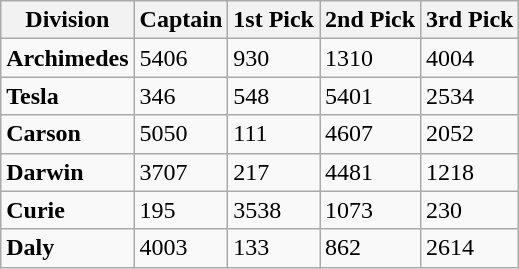<table class="wikitable">
<tr>
<th><strong>Division</strong></th>
<th>Captain</th>
<th>1st Pick</th>
<th>2nd Pick</th>
<th>3rd Pick</th>
</tr>
<tr>
<td><strong>Archimedes</strong></td>
<td>5406</td>
<td>930</td>
<td>1310</td>
<td>4004</td>
</tr>
<tr>
<td><strong>Tesla</strong></td>
<td>346</td>
<td>548</td>
<td>5401</td>
<td>2534</td>
</tr>
<tr>
<td><strong>Carson</strong></td>
<td>5050</td>
<td>111</td>
<td>4607</td>
<td>2052</td>
</tr>
<tr>
<td><strong>Darwin</strong></td>
<td>3707</td>
<td>217</td>
<td>4481</td>
<td>1218</td>
</tr>
<tr>
<td><strong>Curie</strong></td>
<td>195</td>
<td>3538</td>
<td>1073</td>
<td>230</td>
</tr>
<tr>
<td><strong>Daly</strong></td>
<td>4003</td>
<td>133</td>
<td>862</td>
<td>2614</td>
</tr>
</table>
